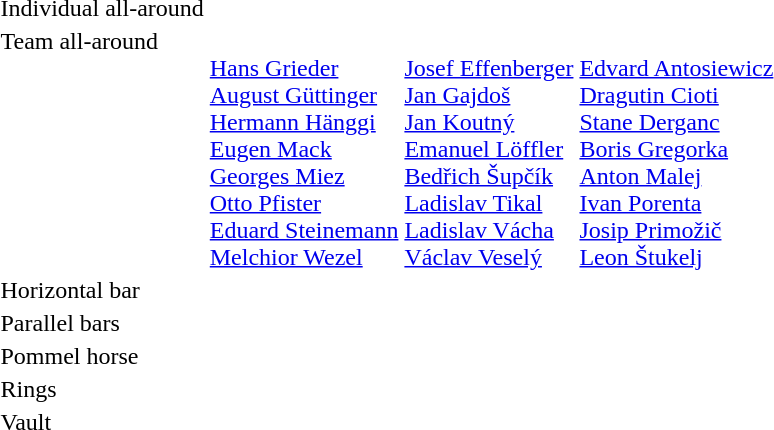<table>
<tr valign="top">
<td>Individual all-around<br></td>
<td></td>
<td></td>
<td></td>
</tr>
<tr valign="top">
<td>Team all-around<br></td>
<td><br><a href='#'>Hans Grieder</a><br><a href='#'>August Güttinger</a><br><a href='#'>Hermann Hänggi</a><br><a href='#'>Eugen Mack</a><br><a href='#'>Georges Miez</a><br><a href='#'>Otto Pfister</a><br><a href='#'>Eduard Steinemann</a><br><a href='#'>Melchior Wezel</a></td>
<td><br><a href='#'>Josef Effenberger</a><br><a href='#'>Jan Gajdoš</a><br><a href='#'>Jan Koutný</a><br><a href='#'>Emanuel Löffler</a><br><a href='#'>Bedřich Šupčík</a><br><a href='#'>Ladislav Tikal</a><br><a href='#'>Ladislav Vácha</a><br><a href='#'>Václav Veselý</a></td>
<td><br><a href='#'>Edvard Antosiewicz</a><br><a href='#'>Dragutin Cioti</a><br><a href='#'>Stane Derganc</a><br><a href='#'>Boris Gregorka</a><br><a href='#'>Anton Malej</a><br><a href='#'>Ivan Porenta</a><br><a href='#'>Josip Primožič</a><br><a href='#'>Leon Štukelj</a></td>
</tr>
<tr valign="top">
<td>Horizontal bar<br></td>
<td></td>
<td></td>
<td></td>
</tr>
<tr valign="top">
<td>Parallel bars<br></td>
<td></td>
<td></td>
<td></td>
</tr>
<tr valign="top">
<td>Pommel horse<br></td>
<td></td>
<td></td>
<td></td>
</tr>
<tr valign="top">
<td>Rings<br></td>
<td></td>
<td></td>
<td></td>
</tr>
<tr valign="top">
<td>Vault<br></td>
<td></td>
<td></td>
<td></td>
</tr>
</table>
